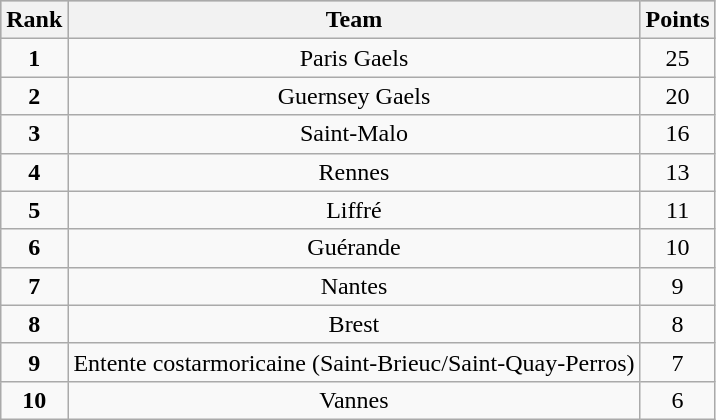<table class="wikitable">
<tr style="background:silver"!>
<th>Rank</th>
<th>Team</th>
<th>Points</th>
</tr>
<tr align="center">
<td><strong>1</strong></td>
<td>Paris Gaels</td>
<td>25</td>
</tr>
<tr align="center">
<td><strong>2</strong></td>
<td>Guernsey Gaels</td>
<td>20</td>
</tr>
<tr align="center">
<td><strong>3</strong></td>
<td>Saint-Malo</td>
<td>16</td>
</tr>
<tr align="center">
<td><strong>4</strong></td>
<td>Rennes</td>
<td>13</td>
</tr>
<tr align="center">
<td><strong>5</strong></td>
<td>Liffré</td>
<td>11</td>
</tr>
<tr align="center">
<td><strong>6</strong></td>
<td>Guérande</td>
<td>10</td>
</tr>
<tr align="center">
<td><strong>7</strong></td>
<td>Nantes</td>
<td>9</td>
</tr>
<tr align="center">
<td><strong>8</strong></td>
<td>Brest</td>
<td>8</td>
</tr>
<tr align="center">
<td><strong>9</strong></td>
<td>Entente costarmoricaine (Saint-Brieuc/Saint-Quay-Perros)</td>
<td>7</td>
</tr>
<tr align="center">
<td><strong>10</strong></td>
<td>Vannes</td>
<td>6</td>
</tr>
</table>
